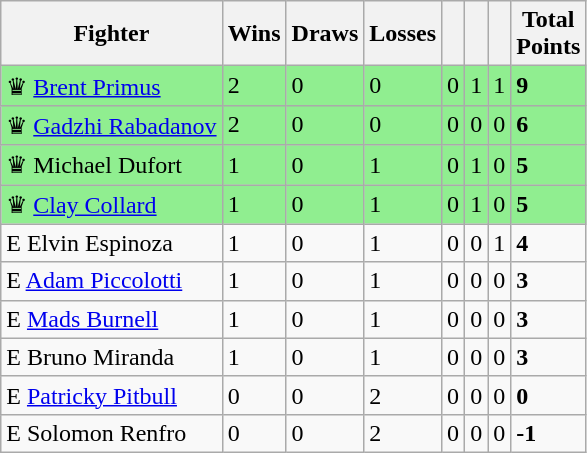<table class="wikitable sortable">
<tr>
<th>Fighter</th>
<th>Wins</th>
<th>Draws</th>
<th>Losses</th>
<th></th>
<th></th>
<th></th>
<th>Total<br> Points</th>
</tr>
<tr style="background:#90EE90;">
<td>♛  <a href='#'>Brent Primus</a></td>
<td>2</td>
<td>0</td>
<td>0</td>
<td>0</td>
<td>1</td>
<td>1</td>
<td><strong>9</strong></td>
</tr>
<tr style="background:#90EE90;">
<td>♛  <a href='#'>Gadzhi Rabadanov</a></td>
<td>2</td>
<td>0</td>
<td>0</td>
<td>0</td>
<td>0</td>
<td>0</td>
<td><strong>6</strong></td>
</tr>
<tr style="background:#90EE90;">
<td>♛  Michael Dufort</td>
<td>1</td>
<td>0</td>
<td>1</td>
<td>0</td>
<td>1</td>
<td>0</td>
<td><strong>5</strong></td>
</tr>
<tr style="background:#90EE90;">
<td>♛  <a href='#'>Clay Collard</a></td>
<td>1</td>
<td>0</td>
<td>1</td>
<td>0</td>
<td>1</td>
<td>0</td>
<td><strong>5</strong></td>
</tr>
<tr>
<td>E  Elvin Espinoza</td>
<td>1</td>
<td>0</td>
<td>1</td>
<td>0</td>
<td>0</td>
<td>1</td>
<td><strong>4</strong></td>
</tr>
<tr>
<td>E  <a href='#'>Adam Piccolotti</a></td>
<td>1</td>
<td>0</td>
<td>1</td>
<td>0</td>
<td>0</td>
<td>0</td>
<td><strong>3</strong></td>
</tr>
<tr>
<td>E  <a href='#'>Mads Burnell</a></td>
<td>1</td>
<td>0</td>
<td>1</td>
<td>0</td>
<td>0</td>
<td>0</td>
<td><strong>3</strong></td>
</tr>
<tr>
<td>E  Bruno Miranda</td>
<td>1</td>
<td>0</td>
<td>1</td>
<td>0</td>
<td>0</td>
<td>0</td>
<td><strong>3</strong></td>
</tr>
<tr>
<td>E  <a href='#'>Patricky Pitbull</a></td>
<td>0</td>
<td>0</td>
<td>2</td>
<td>0</td>
<td>0</td>
<td>0</td>
<td><strong>0</strong></td>
</tr>
<tr>
<td>E  Solomon Renfro</td>
<td>0</td>
<td>0</td>
<td>2</td>
<td>0</td>
<td>0</td>
<td>0</td>
<td><strong>-1</strong></td>
</tr>
</table>
